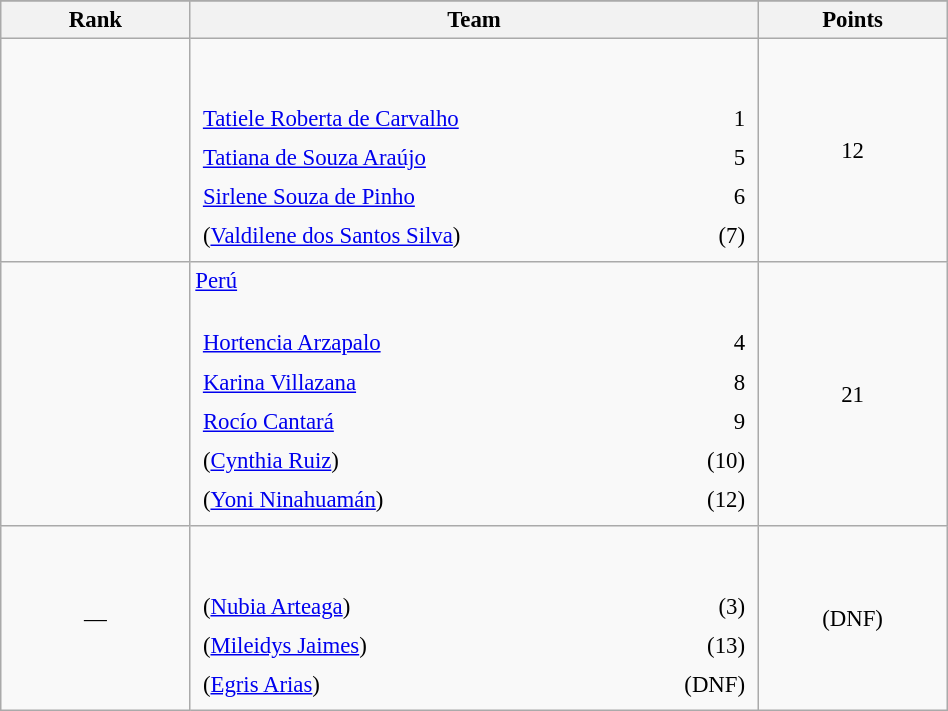<table class="wikitable sortable" style=" text-align:center; font-size:95%;" width="50%">
<tr>
</tr>
<tr>
<th width=10%>Rank</th>
<th width=30%>Team</th>
<th width=10%>Points</th>
</tr>
<tr>
<td align=center></td>
<td align=left> <br><br><table width=100%>
<tr>
<td align=left style="border:0"><a href='#'>Tatiele Roberta de Carvalho</a></td>
<td align=right style="border:0">1</td>
</tr>
<tr>
<td align=left style="border:0"><a href='#'>Tatiana de Souza Araújo</a></td>
<td align=right style="border:0">5</td>
</tr>
<tr>
<td align=left style="border:0"><a href='#'>Sirlene Souza de Pinho</a></td>
<td align=right style="border:0">6</td>
</tr>
<tr>
<td align=left style="border:0">(<a href='#'>Valdilene dos Santos Silva</a>)</td>
<td align=right style="border:0">(7)</td>
</tr>
</table>
</td>
<td>12</td>
</tr>
<tr>
<td align=center></td>
<td align=left> <a href='#'>Perú</a> <br><br><table width=100%>
<tr>
<td align=left style="border:0"><a href='#'>Hortencia Arzapalo</a></td>
<td align=right style="border:0">4</td>
</tr>
<tr>
<td align=left style="border:0"><a href='#'>Karina Villazana</a></td>
<td align=right style="border:0">8</td>
</tr>
<tr>
<td align=left style="border:0"><a href='#'>Rocío Cantará</a></td>
<td align=right style="border:0">9</td>
</tr>
<tr>
<td align=left style="border:0">(<a href='#'>Cynthia Ruiz</a>)</td>
<td align=right style="border:0">(10)</td>
</tr>
<tr>
<td align=left style="border:0">(<a href='#'>Yoni Ninahuamán</a>)</td>
<td align=right style="border:0">(12)</td>
</tr>
</table>
</td>
<td>21</td>
</tr>
<tr>
<td align=center>—</td>
<td align=left> <br><br><table width=100%>
<tr>
<td align=left style="border:0">(<a href='#'>Nubia Arteaga</a>)</td>
<td align=right style="border:0">(3)</td>
</tr>
<tr>
<td align=left style="border:0">(<a href='#'>Mileidys Jaimes</a>)</td>
<td align=right style="border:0">(13)</td>
</tr>
<tr>
<td align=left style="border:0">(<a href='#'>Egris Arias</a>)</td>
<td align=right style="border:0">(DNF)</td>
</tr>
</table>
</td>
<td>(DNF)</td>
</tr>
</table>
